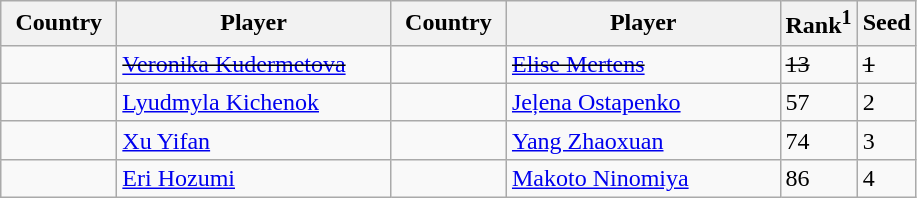<table class="sortable wikitable">
<tr>
<th width="70">Country</th>
<th width="175">Player</th>
<th width="70">Country</th>
<th width="175">Player</th>
<th>Rank<sup>1</sup></th>
<th>Seed</th>
</tr>
<tr>
<td><s></s></td>
<td><s><a href='#'>Veronika Kudermetova</a></s></td>
<td><s></s></td>
<td><s><a href='#'>Elise Mertens</a></s></td>
<td><s>13</s></td>
<td><s>1</s></td>
</tr>
<tr>
<td></td>
<td><a href='#'>Lyudmyla Kichenok</a></td>
<td></td>
<td><a href='#'>Jeļena Ostapenko</a></td>
<td>57</td>
<td>2</td>
</tr>
<tr>
<td></td>
<td><a href='#'>Xu Yifan</a></td>
<td></td>
<td><a href='#'>Yang Zhaoxuan</a></td>
<td>74</td>
<td>3</td>
</tr>
<tr>
<td></td>
<td><a href='#'>Eri Hozumi</a></td>
<td></td>
<td><a href='#'>Makoto Ninomiya</a></td>
<td>86</td>
<td>4</td>
</tr>
</table>
